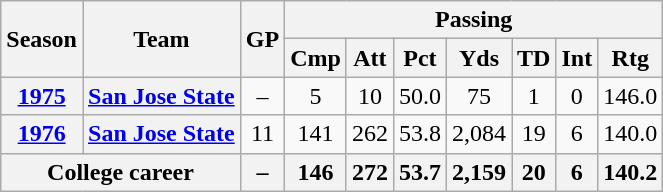<table class="wikitable" style="text-align:center;">
<tr>
<th rowspan="2">Season</th>
<th rowspan="2">Team</th>
<th rowspan="2">GP</th>
<th colspan="7">Passing</th>
</tr>
<tr>
<th>Cmp</th>
<th>Att</th>
<th>Pct</th>
<th>Yds</th>
<th>TD</th>
<th>Int</th>
<th>Rtg</th>
</tr>
<tr>
<th><a href='#'>1975</a></th>
<th><a href='#'>San Jose State</a></th>
<td>–</td>
<td>5</td>
<td>10</td>
<td>50.0</td>
<td>75</td>
<td>1</td>
<td>0</td>
<td>146.0</td>
</tr>
<tr>
<th><a href='#'>1976</a></th>
<th><a href='#'>San Jose State</a></th>
<td>11</td>
<td>141</td>
<td>262</td>
<td>53.8</td>
<td>2,084</td>
<td>19</td>
<td>6</td>
<td>140.0</td>
</tr>
<tr>
<th colspan="2">College career</th>
<th>–</th>
<th>146</th>
<th>272</th>
<th>53.7</th>
<th>2,159</th>
<th>20</th>
<th>6</th>
<th>140.2</th>
</tr>
</table>
